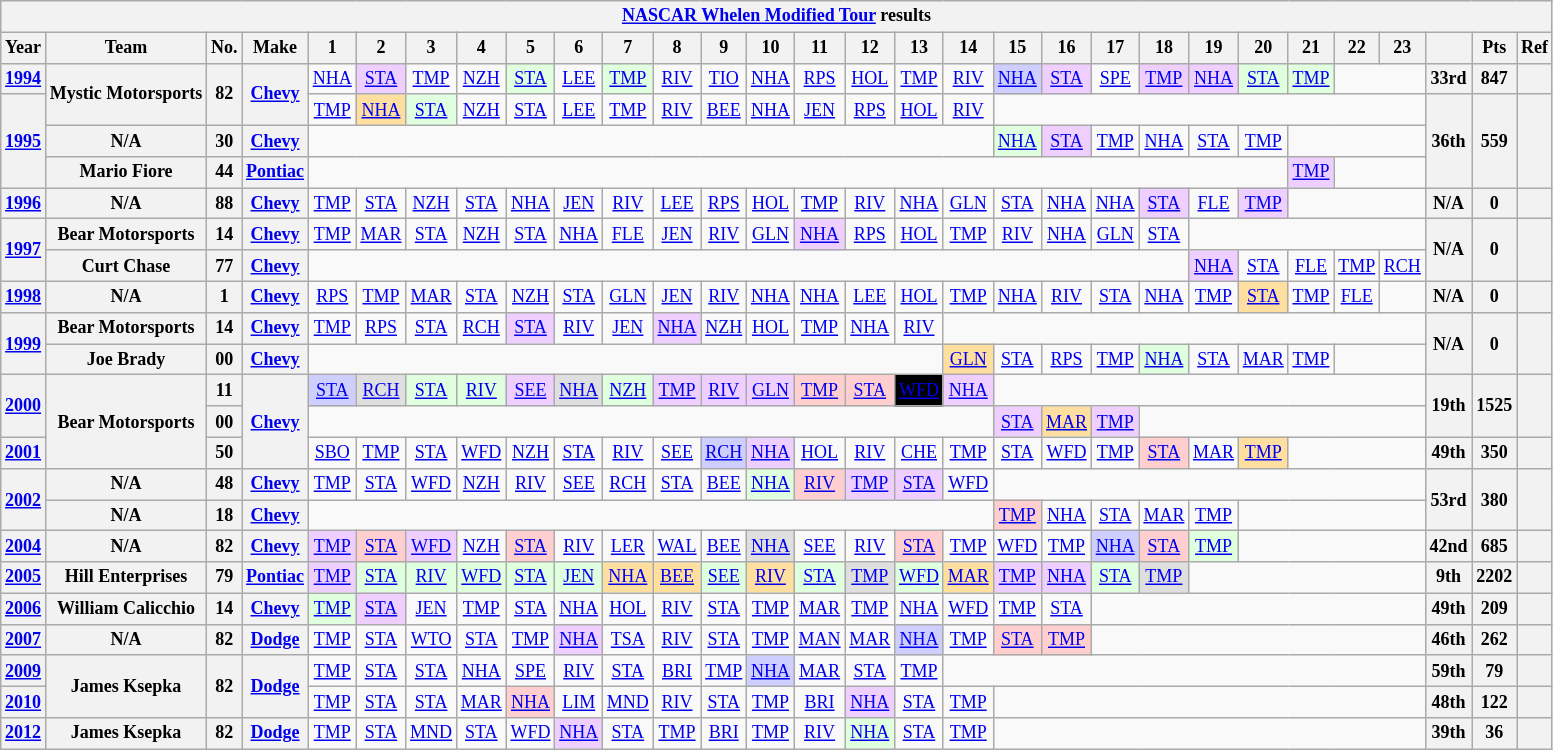<table class="wikitable" style="text-align:center; font-size:75%">
<tr>
<th colspan=38><a href='#'>NASCAR Whelen Modified Tour</a> results</th>
</tr>
<tr>
<th>Year</th>
<th>Team</th>
<th>No.</th>
<th>Make</th>
<th>1</th>
<th>2</th>
<th>3</th>
<th>4</th>
<th>5</th>
<th>6</th>
<th>7</th>
<th>8</th>
<th>9</th>
<th>10</th>
<th>11</th>
<th>12</th>
<th>13</th>
<th>14</th>
<th>15</th>
<th>16</th>
<th>17</th>
<th>18</th>
<th>19</th>
<th>20</th>
<th>21</th>
<th>22</th>
<th>23</th>
<th></th>
<th>Pts</th>
<th>Ref</th>
</tr>
<tr>
<th><a href='#'>1994</a></th>
<th rowspan=2>Mystic Motorsports</th>
<th rowspan=2>82</th>
<th rowspan=2><a href='#'>Chevy</a></th>
<td><a href='#'>NHA</a></td>
<td style="background:#EFCFFF;"><a href='#'>STA</a><br></td>
<td><a href='#'>TMP</a></td>
<td><a href='#'>NZH</a></td>
<td style="background:#DFFFDF;"><a href='#'>STA</a><br></td>
<td><a href='#'>LEE</a></td>
<td style="background:#DFFFDF;"><a href='#'>TMP</a><br></td>
<td><a href='#'>RIV</a></td>
<td><a href='#'>TIO</a></td>
<td><a href='#'>NHA</a></td>
<td><a href='#'>RPS</a></td>
<td><a href='#'>HOL</a></td>
<td><a href='#'>TMP</a></td>
<td><a href='#'>RIV</a></td>
<td style="background:#CFCFFF;"><a href='#'>NHA</a><br></td>
<td style="background:#EFCFFF;"><a href='#'>STA</a><br></td>
<td><a href='#'>SPE</a></td>
<td style="background:#EFCFFF;"><a href='#'>TMP</a><br></td>
<td style="background:#EFCFFF;"><a href='#'>NHA</a><br></td>
<td style="background:#DFFFDF;"><a href='#'>STA</a><br></td>
<td style="background:#DFFFDF;"><a href='#'>TMP</a><br></td>
<td colspan=2></td>
<th>33rd</th>
<th>847</th>
<th></th>
</tr>
<tr>
<th rowspan=3><a href='#'>1995</a></th>
<td><a href='#'>TMP</a></td>
<td style="background:#FFDF9F;"><a href='#'>NHA</a><br></td>
<td style="background:#DFFFDF;"><a href='#'>STA</a><br></td>
<td><a href='#'>NZH</a></td>
<td><a href='#'>STA</a></td>
<td><a href='#'>LEE</a></td>
<td><a href='#'>TMP</a></td>
<td><a href='#'>RIV</a></td>
<td><a href='#'>BEE</a></td>
<td><a href='#'>NHA</a></td>
<td><a href='#'>JEN</a></td>
<td><a href='#'>RPS</a></td>
<td><a href='#'>HOL</a></td>
<td><a href='#'>RIV</a></td>
<td colspan=9></td>
<th rowspan=3>36th</th>
<th rowspan=3>559</th>
<th rowspan=3></th>
</tr>
<tr>
<th>N/A</th>
<th>30</th>
<th><a href='#'>Chevy</a></th>
<td colspan=14></td>
<td style="background:#DFFFDF;"><a href='#'>NHA</a><br></td>
<td style="background:#EFCFFF;"><a href='#'>STA</a><br></td>
<td><a href='#'>TMP</a></td>
<td><a href='#'>NHA</a></td>
<td><a href='#'>STA</a></td>
<td><a href='#'>TMP</a></td>
<td colspan=3></td>
</tr>
<tr>
<th>Mario Fiore</th>
<th>44</th>
<th><a href='#'>Pontiac</a></th>
<td colspan=20></td>
<td style="background:#EFCFFF;"><a href='#'>TMP</a><br></td>
<td colspan=2></td>
</tr>
<tr>
<th><a href='#'>1996</a></th>
<th>N/A</th>
<th>88</th>
<th><a href='#'>Chevy</a></th>
<td><a href='#'>TMP</a></td>
<td><a href='#'>STA</a></td>
<td><a href='#'>NZH</a></td>
<td><a href='#'>STA</a></td>
<td><a href='#'>NHA</a></td>
<td><a href='#'>JEN</a></td>
<td><a href='#'>RIV</a></td>
<td><a href='#'>LEE</a></td>
<td><a href='#'>RPS</a></td>
<td><a href='#'>HOL</a></td>
<td><a href='#'>TMP</a></td>
<td><a href='#'>RIV</a></td>
<td><a href='#'>NHA</a></td>
<td><a href='#'>GLN</a></td>
<td><a href='#'>STA</a></td>
<td><a href='#'>NHA</a></td>
<td><a href='#'>NHA</a></td>
<td style="background:#EFCFFF;"><a href='#'>STA</a><br></td>
<td><a href='#'>FLE</a></td>
<td style="background:#EFCFFF;"><a href='#'>TMP</a><br></td>
<td colspan=3></td>
<th>N/A</th>
<th>0</th>
<th></th>
</tr>
<tr>
<th rowspan=2><a href='#'>1997</a></th>
<th>Bear Motorsports</th>
<th>14</th>
<th><a href='#'>Chevy</a></th>
<td><a href='#'>TMP</a></td>
<td><a href='#'>MAR</a></td>
<td><a href='#'>STA</a></td>
<td><a href='#'>NZH</a></td>
<td><a href='#'>STA</a></td>
<td><a href='#'>NHA</a></td>
<td><a href='#'>FLE</a></td>
<td><a href='#'>JEN</a></td>
<td><a href='#'>RIV</a></td>
<td><a href='#'>GLN</a></td>
<td style="background:#EFCFFF;"><a href='#'>NHA</a><br></td>
<td><a href='#'>RPS</a></td>
<td><a href='#'>HOL</a></td>
<td><a href='#'>TMP</a></td>
<td><a href='#'>RIV</a></td>
<td><a href='#'>NHA</a></td>
<td><a href='#'>GLN</a></td>
<td><a href='#'>STA</a></td>
<td colspan=5></td>
<th rowspan=2>N/A</th>
<th rowspan=2>0</th>
<th rowspan=2></th>
</tr>
<tr>
<th>Curt Chase</th>
<th>77</th>
<th><a href='#'>Chevy</a></th>
<td colspan=18></td>
<td style="background:#EFCFFF;"><a href='#'>NHA</a><br></td>
<td><a href='#'>STA</a></td>
<td><a href='#'>FLE</a></td>
<td><a href='#'>TMP</a></td>
<td><a href='#'>RCH</a></td>
</tr>
<tr>
<th><a href='#'>1998</a></th>
<th>N/A</th>
<th>1</th>
<th><a href='#'>Chevy</a></th>
<td><a href='#'>RPS</a></td>
<td><a href='#'>TMP</a></td>
<td><a href='#'>MAR</a></td>
<td><a href='#'>STA</a></td>
<td><a href='#'>NZH</a></td>
<td><a href='#'>STA</a></td>
<td><a href='#'>GLN</a></td>
<td><a href='#'>JEN</a></td>
<td><a href='#'>RIV</a></td>
<td><a href='#'>NHA</a></td>
<td><a href='#'>NHA</a></td>
<td><a href='#'>LEE</a></td>
<td><a href='#'>HOL</a></td>
<td><a href='#'>TMP</a></td>
<td><a href='#'>NHA</a></td>
<td><a href='#'>RIV</a></td>
<td><a href='#'>STA</a></td>
<td><a href='#'>NHA</a></td>
<td><a href='#'>TMP</a></td>
<td style="background:#FFDF9F;"><a href='#'>STA</a><br></td>
<td><a href='#'>TMP</a></td>
<td><a href='#'>FLE</a></td>
<td></td>
<th>N/A</th>
<th>0</th>
<th></th>
</tr>
<tr>
<th rowspan=2><a href='#'>1999</a></th>
<th>Bear Motorsports</th>
<th>14</th>
<th><a href='#'>Chevy</a></th>
<td><a href='#'>TMP</a></td>
<td><a href='#'>RPS</a></td>
<td><a href='#'>STA</a></td>
<td><a href='#'>RCH</a></td>
<td style="background:#EFCFFF;"><a href='#'>STA</a><br></td>
<td><a href='#'>RIV</a></td>
<td><a href='#'>JEN</a></td>
<td style="background:#EFCFFF;"><a href='#'>NHA</a><br></td>
<td><a href='#'>NZH</a></td>
<td><a href='#'>HOL</a></td>
<td><a href='#'>TMP</a></td>
<td><a href='#'>NHA</a></td>
<td><a href='#'>RIV</a></td>
<td colspan=10></td>
<th rowspan=2>N/A</th>
<th rowspan=2>0</th>
<th rowspan=2></th>
</tr>
<tr>
<th>Joe Brady</th>
<th>00</th>
<th><a href='#'>Chevy</a></th>
<td colspan=13></td>
<td style="background:#FFDF9F;"><a href='#'>GLN</a><br></td>
<td><a href='#'>STA</a></td>
<td><a href='#'>RPS</a></td>
<td><a href='#'>TMP</a></td>
<td style="background:#DFFFDF;"><a href='#'>NHA</a><br></td>
<td><a href='#'>STA</a></td>
<td><a href='#'>MAR</a></td>
<td><a href='#'>TMP</a></td>
<td colspan=2></td>
</tr>
<tr>
<th rowspan=2><a href='#'>2000</a></th>
<th rowspan=3>Bear Motorsports</th>
<th>11</th>
<th rowspan=3><a href='#'>Chevy</a></th>
<td style="background:#CFCFFF;"><a href='#'>STA</a><br></td>
<td style="background:#DFDFDF;"><a href='#'>RCH</a><br></td>
<td style="background:#DFFFDF;"><a href='#'>STA</a><br></td>
<td style="background:#DFFFDF;"><a href='#'>RIV</a><br></td>
<td style="background:#EFCFFF;"><a href='#'>SEE</a><br></td>
<td style="background:#DFDFDF;"><a href='#'>NHA</a><br></td>
<td style="background:#DFFFDF;"><a href='#'>NZH</a><br></td>
<td style="background:#EFCFFF;"><a href='#'>TMP</a><br></td>
<td style="background:#EFCFFF;"><a href='#'>RIV</a><br></td>
<td style="background:#EFCFFF;"><a href='#'>GLN</a><br></td>
<td style="background:#FFCFCF;"><a href='#'>TMP</a><br></td>
<td style="background:#FFCFCF;"><a href='#'>STA</a><br></td>
<td style="background-color:#000000;color:white;"><a href='#'><span>WFD</span></a><br></td>
<td style="background:#EFCFFF;"><a href='#'>NHA</a><br></td>
<td colspan=9></td>
<th rowspan=2>19th</th>
<th rowspan=2>1525</th>
<th rowspan=2></th>
</tr>
<tr>
<th>00</th>
<td colspan=14></td>
<td style="background:#EFCFFF;"><a href='#'>STA</a><br></td>
<td style="background:#FFDF9F;"><a href='#'>MAR</a><br></td>
<td style="background:#EFCFFF;"><a href='#'>TMP</a><br></td>
<td colspan=6></td>
</tr>
<tr>
<th><a href='#'>2001</a></th>
<th>50</th>
<td><a href='#'>SBO</a></td>
<td><a href='#'>TMP</a></td>
<td><a href='#'>STA</a></td>
<td><a href='#'>WFD</a></td>
<td><a href='#'>NZH</a></td>
<td><a href='#'>STA</a></td>
<td><a href='#'>RIV</a></td>
<td><a href='#'>SEE</a></td>
<td style="background:#CFCFFF;"><a href='#'>RCH</a><br></td>
<td style="background:#EFCFFF;"><a href='#'>NHA</a><br></td>
<td><a href='#'>HOL</a></td>
<td><a href='#'>RIV</a></td>
<td><a href='#'>CHE</a></td>
<td><a href='#'>TMP</a></td>
<td><a href='#'>STA</a></td>
<td><a href='#'>WFD</a></td>
<td><a href='#'>TMP</a></td>
<td style="background:#FFCFCF;"><a href='#'>STA</a><br></td>
<td><a href='#'>MAR</a></td>
<td style="background:#FFDF9F;"><a href='#'>TMP</a><br></td>
<td colspan=3></td>
<th>49th</th>
<th>350</th>
<th></th>
</tr>
<tr>
<th rowspan=2><a href='#'>2002</a></th>
<th>N/A</th>
<th>48</th>
<th><a href='#'>Chevy</a></th>
<td><a href='#'>TMP</a></td>
<td><a href='#'>STA</a></td>
<td><a href='#'>WFD</a></td>
<td><a href='#'>NZH</a></td>
<td><a href='#'>RIV</a></td>
<td><a href='#'>SEE</a></td>
<td><a href='#'>RCH</a></td>
<td><a href='#'>STA</a></td>
<td><a href='#'>BEE</a></td>
<td style="background:#DFFFDF;"><a href='#'>NHA</a><br></td>
<td style="background:#FFCFCF;"><a href='#'>RIV</a><br></td>
<td style="background:#EFCFFF;"><a href='#'>TMP</a><br></td>
<td style="background:#EFCFFF;"><a href='#'>STA</a><br></td>
<td><a href='#'>WFD</a></td>
<td colspan=9></td>
<th rowspan=2>53rd</th>
<th rowspan=2>380</th>
<th rowspan=2></th>
</tr>
<tr>
<th>N/A</th>
<th>18</th>
<th><a href='#'>Chevy</a></th>
<td colspan=14></td>
<td style="background:#FFCFCF;"><a href='#'>TMP</a><br></td>
<td><a href='#'>NHA</a></td>
<td><a href='#'>STA</a></td>
<td><a href='#'>MAR</a></td>
<td><a href='#'>TMP</a></td>
<td colspan=4></td>
</tr>
<tr>
<th><a href='#'>2004</a></th>
<th>N/A</th>
<th>82</th>
<th><a href='#'>Chevy</a></th>
<td style="background:#EFCFFF;"><a href='#'>TMP</a><br></td>
<td style="background:#FFCFCF;"><a href='#'>STA</a><br></td>
<td style="background:#EFCFFF;"><a href='#'>WFD</a><br></td>
<td><a href='#'>NZH</a></td>
<td style="background:#FFCFCF;"><a href='#'>STA</a><br></td>
<td><a href='#'>RIV</a></td>
<td><a href='#'>LER</a></td>
<td><a href='#'>WAL</a></td>
<td><a href='#'>BEE</a></td>
<td style="background:#DFDFDF;"><a href='#'>NHA</a><br></td>
<td><a href='#'>SEE</a></td>
<td><a href='#'>RIV</a></td>
<td style="background:#FFCFCF;"><a href='#'>STA</a><br></td>
<td><a href='#'>TMP</a></td>
<td><a href='#'>WFD</a></td>
<td><a href='#'>TMP</a></td>
<td style="background:#CFCFFF;"><a href='#'>NHA</a><br></td>
<td style="background:#FFCFCF;"><a href='#'>STA</a><br></td>
<td style="background:#DFFFDF;"><a href='#'>TMP</a><br></td>
<td colspan=4></td>
<th>42nd</th>
<th>685</th>
<th></th>
</tr>
<tr>
<th><a href='#'>2005</a></th>
<th>Hill Enterprises</th>
<th>79</th>
<th><a href='#'>Pontiac</a></th>
<td style="background:#EFCFFF;"><a href='#'>TMP</a><br></td>
<td style="background:#DFFFDF;"><a href='#'>STA</a><br></td>
<td style="background:#DFFFDF;"><a href='#'>RIV</a><br></td>
<td style="background:#DFFFDF;"><a href='#'>WFD</a><br></td>
<td style="background:#DFFFDF;"><a href='#'>STA</a><br></td>
<td style="background:#DFFFDF;"><a href='#'>JEN</a><br></td>
<td style="background:#FFDF9F;"><a href='#'>NHA</a><br></td>
<td style="background:#FFDF9F;"><a href='#'>BEE</a><br></td>
<td style="background:#DFFFDF;"><a href='#'>SEE</a><br></td>
<td style="background:#FFDF9F;"><a href='#'>RIV</a><br></td>
<td style="background:#DFFFDF;"><a href='#'>STA</a><br></td>
<td style="background:#DFDFDF;"><a href='#'>TMP</a><br></td>
<td style="background:#DFFFDF;"><a href='#'>WFD</a><br></td>
<td style="background:#FFDF9F;"><a href='#'>MAR</a><br></td>
<td style="background:#EFCFFF;"><a href='#'>TMP</a><br></td>
<td style="background:#EFCFFF;"><a href='#'>NHA</a><br></td>
<td style="background:#DFFFDF;"><a href='#'>STA</a><br></td>
<td style="background:#DFDFDF;"><a href='#'>TMP</a><br></td>
<td colspan=5></td>
<th>9th</th>
<th>2202</th>
<th></th>
</tr>
<tr>
<th><a href='#'>2006</a></th>
<th>William Calicchio</th>
<th>14</th>
<th><a href='#'>Chevy</a></th>
<td style="background:#DFFFDF;"><a href='#'>TMP</a><br></td>
<td style="background:#EFCFFF;"><a href='#'>STA</a><br></td>
<td><a href='#'>JEN</a></td>
<td><a href='#'>TMP</a></td>
<td><a href='#'>STA</a></td>
<td><a href='#'>NHA</a></td>
<td><a href='#'>HOL</a></td>
<td><a href='#'>RIV</a></td>
<td><a href='#'>STA</a></td>
<td><a href='#'>TMP</a></td>
<td><a href='#'>MAR</a></td>
<td><a href='#'>TMP</a></td>
<td><a href='#'>NHA</a></td>
<td><a href='#'>WFD</a></td>
<td><a href='#'>TMP</a></td>
<td><a href='#'>STA</a></td>
<td colspan=7></td>
<th>49th</th>
<th>209</th>
<th></th>
</tr>
<tr>
<th><a href='#'>2007</a></th>
<th>N/A</th>
<th>82</th>
<th><a href='#'>Dodge</a></th>
<td><a href='#'>TMP</a></td>
<td><a href='#'>STA</a></td>
<td><a href='#'>WTO</a></td>
<td><a href='#'>STA</a></td>
<td><a href='#'>TMP</a></td>
<td style="background:#EFCFFF;"><a href='#'>NHA</a><br></td>
<td><a href='#'>TSA</a></td>
<td><a href='#'>RIV</a></td>
<td><a href='#'>STA</a></td>
<td><a href='#'>TMP</a></td>
<td><a href='#'>MAN</a></td>
<td><a href='#'>MAR</a></td>
<td style="background:#CFCFFF;"><a href='#'>NHA</a><br></td>
<td><a href='#'>TMP</a></td>
<td style="background:#FFCFCF;"><a href='#'>STA</a><br></td>
<td style="background:#FFCFCF;"><a href='#'>TMP</a><br></td>
<td colspan=7></td>
<th>46th</th>
<th>262</th>
<th></th>
</tr>
<tr>
<th><a href='#'>2009</a></th>
<th rowspan=2>James Ksepka</th>
<th rowspan=2>82</th>
<th rowspan=2><a href='#'>Dodge</a></th>
<td><a href='#'>TMP</a></td>
<td><a href='#'>STA</a></td>
<td><a href='#'>STA</a></td>
<td><a href='#'>NHA</a></td>
<td><a href='#'>SPE</a></td>
<td><a href='#'>RIV</a></td>
<td><a href='#'>STA</a></td>
<td><a href='#'>BRI</a></td>
<td><a href='#'>TMP</a></td>
<td style="background:#CFCFFF;"><a href='#'>NHA</a><br></td>
<td><a href='#'>MAR</a></td>
<td><a href='#'>STA</a></td>
<td><a href='#'>TMP</a></td>
<td colspan=10></td>
<th>59th</th>
<th>79</th>
<th></th>
</tr>
<tr>
<th><a href='#'>2010</a></th>
<td><a href='#'>TMP</a></td>
<td><a href='#'>STA</a></td>
<td><a href='#'>STA</a></td>
<td><a href='#'>MAR</a></td>
<td style="background:#FFCFCF;"><a href='#'>NHA</a><br></td>
<td><a href='#'>LIM</a></td>
<td><a href='#'>MND</a></td>
<td><a href='#'>RIV</a></td>
<td><a href='#'>STA</a></td>
<td><a href='#'>TMP</a></td>
<td><a href='#'>BRI</a></td>
<td style="background:#EFCFFF;"><a href='#'>NHA</a><br></td>
<td><a href='#'>STA</a></td>
<td><a href='#'>TMP</a></td>
<td colspan=9></td>
<th>48th</th>
<th>122</th>
<th></th>
</tr>
<tr>
<th><a href='#'>2012</a></th>
<th>James Ksepka</th>
<th>82</th>
<th><a href='#'>Dodge</a></th>
<td><a href='#'>TMP</a></td>
<td><a href='#'>STA</a></td>
<td><a href='#'>MND</a></td>
<td><a href='#'>STA</a></td>
<td><a href='#'>WFD</a></td>
<td style="background:#EFCFFF;"><a href='#'>NHA</a><br></td>
<td><a href='#'>STA</a></td>
<td><a href='#'>TMP</a></td>
<td><a href='#'>BRI</a></td>
<td><a href='#'>TMP</a></td>
<td><a href='#'>RIV</a></td>
<td style="background:#DFFFDF;"><a href='#'>NHA</a><br></td>
<td><a href='#'>STA</a></td>
<td><a href='#'>TMP</a></td>
<td colspan=9></td>
<th>39th</th>
<th>36</th>
<th></th>
</tr>
</table>
